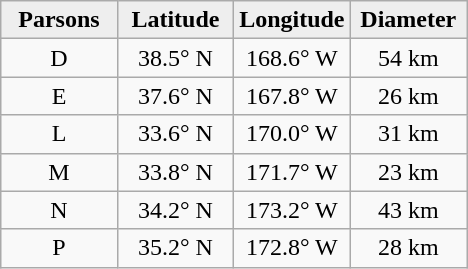<table class="wikitable">
<tr>
<th style="width:25%; background:#eee;">Parsons</th>
<th style="width:25%; background:#eee;">Latitude</th>
<th style="width:25%; background:#eee;">Longitude</th>
<th style="width:25%; background:#eee;">Diameter</th>
</tr>
<tr style="text-align:center;">
<td>D</td>
<td>38.5° N</td>
<td>168.6° W</td>
<td>54 km</td>
</tr>
<tr style="text-align:center;">
<td>E</td>
<td>37.6° N</td>
<td>167.8° W</td>
<td>26 km</td>
</tr>
<tr style="text-align:center;">
<td>L</td>
<td>33.6° N</td>
<td>170.0° W</td>
<td>31 km</td>
</tr>
<tr style="text-align:center;">
<td>M</td>
<td>33.8° N</td>
<td>171.7° W</td>
<td>23 km</td>
</tr>
<tr style="text-align:center;">
<td>N</td>
<td>34.2° N</td>
<td>173.2° W</td>
<td>43 km</td>
</tr>
<tr style="text-align:center;">
<td>P</td>
<td>35.2° N</td>
<td>172.8° W</td>
<td>28 km</td>
</tr>
</table>
